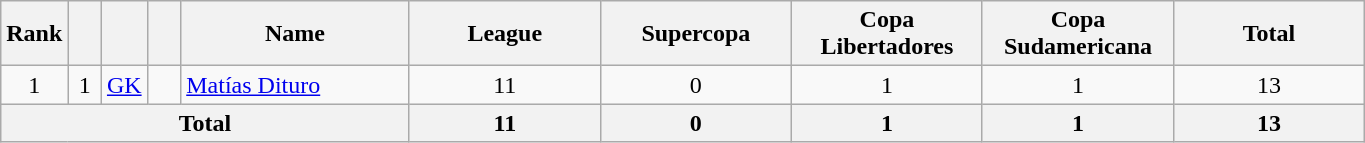<table class="wikitable sortable" style="text-align:center">
<tr>
<th width="15">Rank</th>
<th width="15"></th>
<th width="15"></th>
<th width="15"></th>
<th width="145">Name</th>
<th width="120">League</th>
<th width="120">Supercopa</th>
<th width="120">Copa<br>Libertadores</th>
<th width="120">Copa<br>Sudamericana</th>
<th width="120">Total</th>
</tr>
<tr>
<td>1</td>
<td>1</td>
<td><a href='#'>GK</a></td>
<td></td>
<td align="left"><a href='#'>Matías Dituro</a></td>
<td>11</td>
<td>0</td>
<td>1</td>
<td>1</td>
<td>13</td>
</tr>
<tr>
<th colspan="5">Total</th>
<th>11</th>
<th>0</th>
<th>1</th>
<th>1</th>
<th>13</th>
</tr>
</table>
